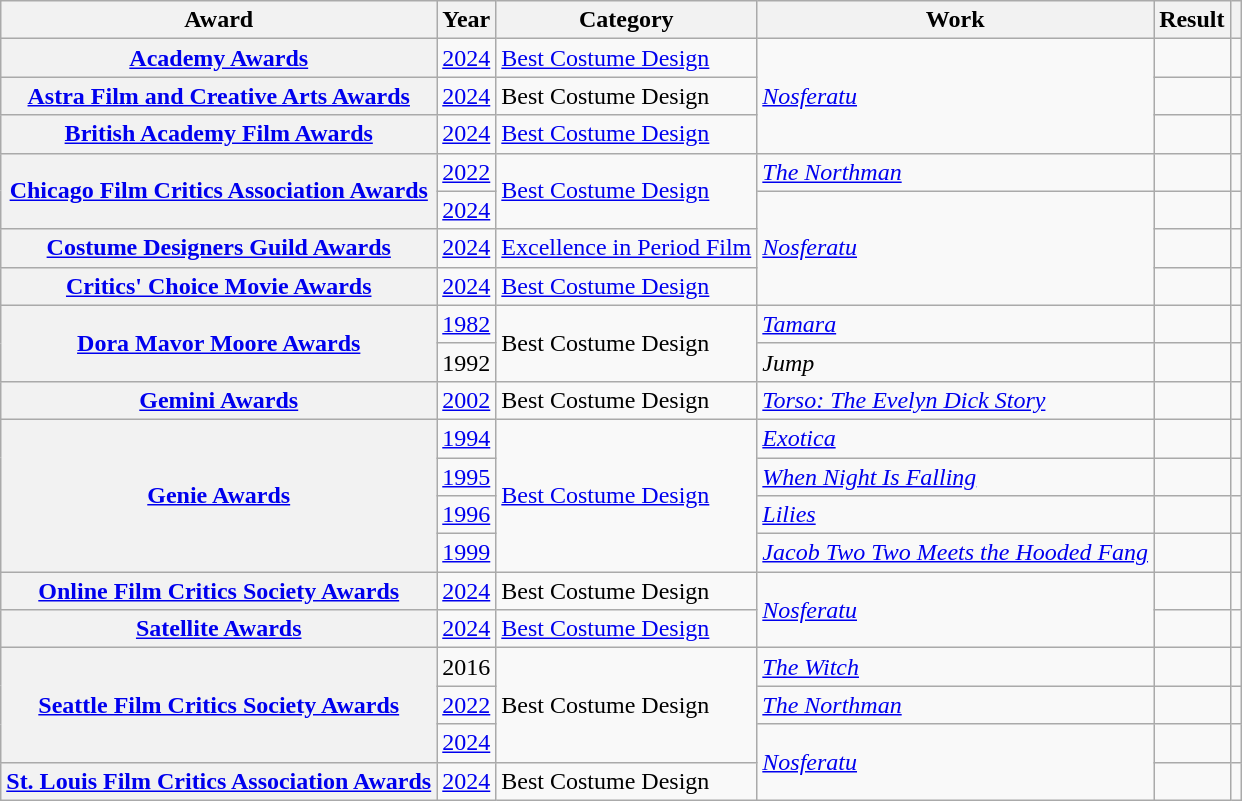<table class="wikitable">
<tr>
<th>Award</th>
<th>Year</th>
<th>Category</th>
<th>Work</th>
<th>Result</th>
<th class="unsortable"></th>
</tr>
<tr>
<th scope="row" style="text-align:center;"><a href='#'>Academy Awards</a></th>
<td style="text-align:center;"><a href='#'>2024</a></td>
<td><a href='#'>Best Costume Design</a></td>
<td rowspan="3"><em><a href='#'>Nosferatu</a></em></td>
<td></td>
<td style="text-align:center;"></td>
</tr>
<tr>
<th scope="row" style="text-align:center;"><a href='#'>Astra Film and Creative Arts Awards</a></th>
<td style="text-align:center;"><a href='#'>2024</a></td>
<td>Best Costume Design</td>
<td></td>
<td style="text-align:center;"></td>
</tr>
<tr>
<th scope="row" style="text-align:center;"><a href='#'>British Academy Film Awards</a></th>
<td style="text-align:center;"><a href='#'>2024</a></td>
<td><a href='#'>Best Costume Design</a></td>
<td></td>
<td style="text-align:center;"></td>
</tr>
<tr>
<th rowspan="2" scope="row" style="text-align:center;"><a href='#'>Chicago Film Critics Association Awards</a></th>
<td style="text-align:center;"><a href='#'>2022</a></td>
<td rowspan="2"><a href='#'>Best Costume Design</a></td>
<td><em><a href='#'>The Northman</a></em></td>
<td></td>
<td style="text-align:center;"></td>
</tr>
<tr>
<td style="text-align:center;"><a href='#'>2024</a></td>
<td rowspan="3"><em><a href='#'>Nosferatu</a></em></td>
<td></td>
<td style="text-align:center;"></td>
</tr>
<tr>
<th scope="row" style="text-align:center;"><a href='#'>Costume Designers Guild Awards</a></th>
<td style="text-align:center;"><a href='#'>2024</a></td>
<td><a href='#'>Excellence in Period Film</a></td>
<td></td>
<td style="text-align:center;"></td>
</tr>
<tr>
<th scope="row" style="text-align:center;"><a href='#'>Critics' Choice Movie Awards</a></th>
<td style="text-align:center;"><a href='#'>2024</a></td>
<td><a href='#'>Best Costume Design</a></td>
<td></td>
<td style="text-align:center;"></td>
</tr>
<tr>
<th rowspan="2" scope="row" style="text-align:center;"><a href='#'>Dora Mavor Moore Awards</a></th>
<td style="text-align:center;"><a href='#'>1982</a></td>
<td rowspan="2">Best Costume Design</td>
<td><em><a href='#'>Tamara</a></em></td>
<td></td>
<td style="text-align:center;"></td>
</tr>
<tr>
<td style="text-align:center;">1992</td>
<td><em>Jump</em></td>
<td></td>
<td style="text-align:center;"></td>
</tr>
<tr>
<th scope="row" style="text-align:center;"><a href='#'>Gemini Awards</a></th>
<td style="text-align:center;"><a href='#'>2002</a></td>
<td>Best Costume Design</td>
<td><em><a href='#'>Torso: The Evelyn Dick Story</a></em></td>
<td></td>
<td style="text-align:center;"></td>
</tr>
<tr>
<th rowspan="4" scope="row" style="text-align:center;"><a href='#'>Genie Awards</a></th>
<td style="text-align:center;"><a href='#'>1994</a></td>
<td rowspan="4"><a href='#'>Best Costume Design</a></td>
<td><em><a href='#'>Exotica</a></em></td>
<td></td>
<td style="text-align:center;"></td>
</tr>
<tr>
<td style="text-align:center;"><a href='#'>1995</a></td>
<td><em><a href='#'>When Night Is Falling</a></em></td>
<td></td>
<td style="text-align:center;"></td>
</tr>
<tr>
<td style="text-align:center;"><a href='#'>1996</a></td>
<td><em><a href='#'>Lilies</a></em></td>
<td></td>
<td style="text-align:center;"></td>
</tr>
<tr>
<td style="text-align:center;"><a href='#'>1999</a></td>
<td><em><a href='#'>Jacob Two Two Meets the Hooded Fang</a></em></td>
<td></td>
<td style="text-align:center;"></td>
</tr>
<tr>
<th scope="row" style="text-align:center;"><a href='#'>Online Film Critics Society Awards</a></th>
<td style="text-align:center;"><a href='#'>2024</a></td>
<td>Best Costume Design</td>
<td rowspan="2"><em><a href='#'>Nosferatu</a></em></td>
<td></td>
<td style="text-align:center;"></td>
</tr>
<tr>
<th scope="row" style="text-align:center;"><a href='#'>Satellite Awards</a></th>
<td style="text-align:center;"><a href='#'>2024</a></td>
<td><a href='#'>Best Costume Design</a></td>
<td></td>
<td style="text-align:center;"></td>
</tr>
<tr>
<th rowspan="3" scope="row" style="text-align:center;"><a href='#'>Seattle Film Critics Society Awards</a></th>
<td style="text-align:center;">2016</td>
<td rowspan="3">Best Costume Design</td>
<td><em><a href='#'>The Witch</a></em></td>
<td></td>
<td style="text-align:center;"></td>
</tr>
<tr>
<td style="text-align:center;"><a href='#'>2022</a></td>
<td><em><a href='#'>The Northman</a></em></td>
<td></td>
<td style="text-align:center;"></td>
</tr>
<tr>
<td style="text-align:center;"><a href='#'>2024</a></td>
<td rowspan="2"><em><a href='#'>Nosferatu</a></em></td>
<td></td>
<td style="text-align:center;"></td>
</tr>
<tr>
<th scope="row" style="text-align:center;"><a href='#'>St. Louis Film Critics Association Awards</a></th>
<td style="text-align:center;"><a href='#'>2024</a></td>
<td>Best Costume Design</td>
<td></td>
<td style="text-align:center;"></td>
</tr>
</table>
